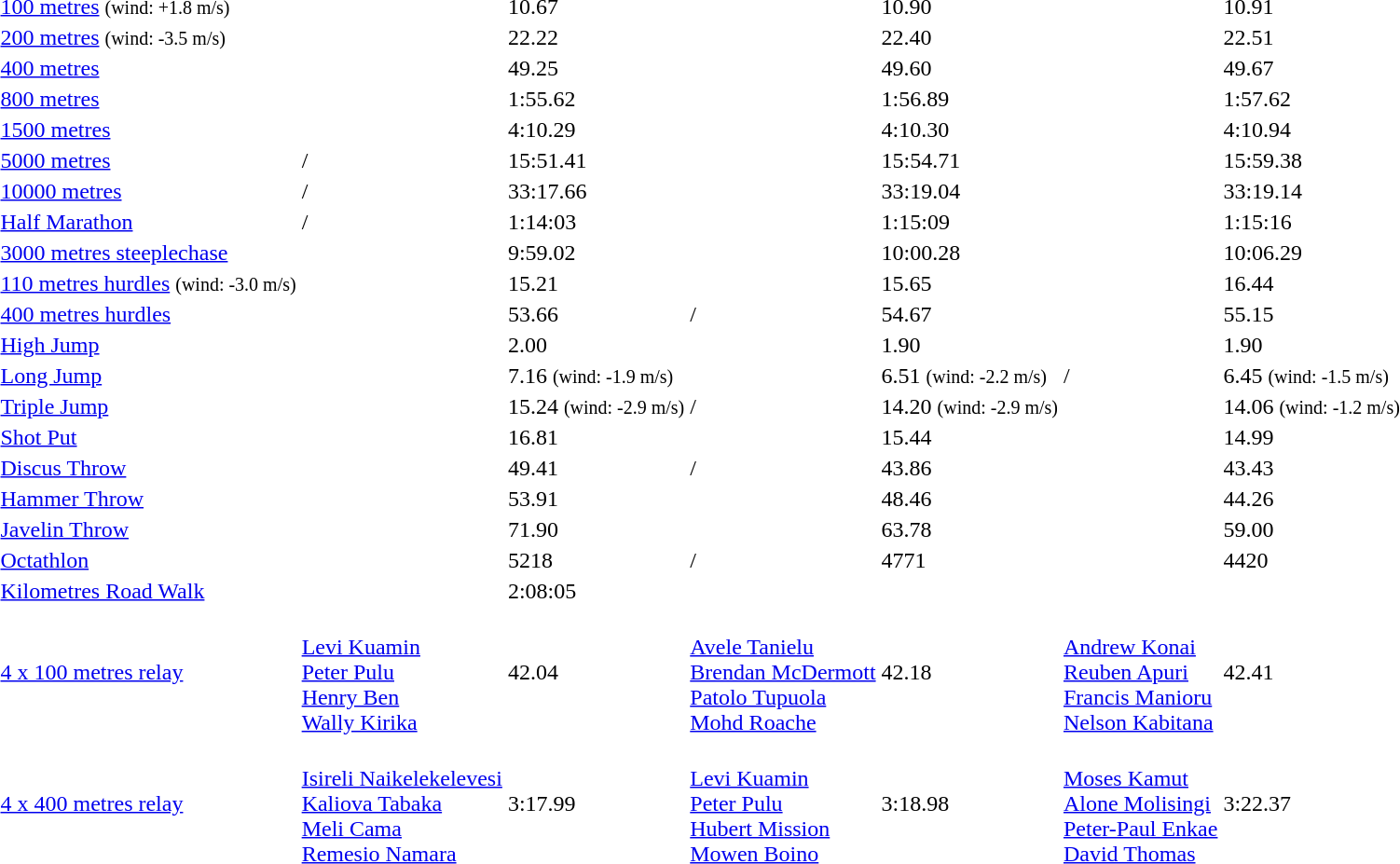<table>
<tr>
<td><a href='#'>100 metres</a> <small>(wind: +1.8 m/s)</small></td>
<td></td>
<td>10.67</td>
<td></td>
<td>10.90</td>
<td></td>
<td>10.91</td>
</tr>
<tr>
<td><a href='#'>200 metres</a> <small>(wind: -3.5 m/s)</small></td>
<td></td>
<td>22.22</td>
<td></td>
<td>22.40</td>
<td></td>
<td>22.51</td>
</tr>
<tr>
<td><a href='#'>400 metres</a></td>
<td></td>
<td>49.25</td>
<td></td>
<td>49.60</td>
<td></td>
<td>49.67</td>
</tr>
<tr>
<td><a href='#'>800 metres</a></td>
<td></td>
<td>1:55.62</td>
<td></td>
<td>1:56.89</td>
<td></td>
<td>1:57.62</td>
</tr>
<tr>
<td><a href='#'>1500 metres</a></td>
<td></td>
<td>4:10.29</td>
<td></td>
<td>4:10.30</td>
<td></td>
<td>4:10.94</td>
</tr>
<tr>
<td><a href='#'>5000 metres</a></td>
<td>/</td>
<td>15:51.41</td>
<td></td>
<td>15:54.71</td>
<td></td>
<td>15:59.38</td>
</tr>
<tr>
<td><a href='#'>10000 metres</a></td>
<td>/</td>
<td>33:17.66</td>
<td></td>
<td>33:19.04</td>
<td></td>
<td>33:19.14</td>
</tr>
<tr>
<td><a href='#'>Half Marathon</a></td>
<td>/</td>
<td>1:14:03</td>
<td></td>
<td>1:15:09</td>
<td></td>
<td>1:15:16</td>
</tr>
<tr>
<td><a href='#'>3000 metres steeplechase</a></td>
<td></td>
<td>9:59.02</td>
<td></td>
<td>10:00.28</td>
<td></td>
<td>10:06.29</td>
</tr>
<tr>
<td><a href='#'>110 metres hurdles</a> <small>(wind: -3.0 m/s)</small></td>
<td></td>
<td>15.21</td>
<td></td>
<td>15.65</td>
<td></td>
<td>16.44</td>
</tr>
<tr>
<td><a href='#'>400 metres hurdles</a></td>
<td></td>
<td>53.66</td>
<td>/</td>
<td>54.67</td>
<td></td>
<td>55.15</td>
</tr>
<tr>
<td><a href='#'>High Jump</a></td>
<td></td>
<td>2.00</td>
<td></td>
<td>1.90</td>
<td></td>
<td>1.90</td>
</tr>
<tr>
<td><a href='#'>Long Jump</a></td>
<td></td>
<td>7.16 <small>(wind: -1.9 m/s)</small></td>
<td></td>
<td>6.51 <small>(wind: -2.2 m/s)</small></td>
<td>/</td>
<td>6.45 <small>(wind: -1.5 m/s)</small></td>
</tr>
<tr>
<td><a href='#'>Triple Jump</a></td>
<td></td>
<td>15.24 <small>(wind: -2.9 m/s)</small></td>
<td>/</td>
<td>14.20 <small>(wind: -2.9 m/s)</small></td>
<td></td>
<td>14.06 <small>(wind: -1.2 m/s)</small></td>
</tr>
<tr>
<td><a href='#'>Shot Put</a></td>
<td></td>
<td>16.81</td>
<td></td>
<td>15.44</td>
<td></td>
<td>14.99</td>
</tr>
<tr>
<td><a href='#'>Discus Throw</a></td>
<td></td>
<td>49.41</td>
<td>/</td>
<td>43.86</td>
<td></td>
<td>43.43</td>
</tr>
<tr>
<td><a href='#'>Hammer Throw</a></td>
<td></td>
<td>53.91</td>
<td></td>
<td>48.46</td>
<td></td>
<td>44.26</td>
</tr>
<tr>
<td><a href='#'>Javelin Throw</a></td>
<td></td>
<td>71.90</td>
<td></td>
<td>63.78</td>
<td></td>
<td>59.00</td>
</tr>
<tr>
<td><a href='#'>Octathlon</a></td>
<td></td>
<td>5218</td>
<td>/</td>
<td>4771</td>
<td></td>
<td>4420</td>
</tr>
<tr>
<td><a href='#'>Kilometres Road Walk</a></td>
<td></td>
<td>2:08:05</td>
<td></td>
<td></td>
<td></td>
<td></td>
</tr>
<tr>
<td><a href='#'>4 x 100 metres relay</a></td>
<td> <br> <a href='#'>Levi Kuamin</a> <br> <a href='#'>Peter Pulu</a> <br> <a href='#'>Henry Ben</a> <br> <a href='#'>Wally Kirika</a></td>
<td>42.04</td>
<td> <br> <a href='#'>Avele Tanielu</a> <br> <a href='#'>Brendan McDermott</a> <br> <a href='#'>Patolo Tupuola</a> <br> <a href='#'>Mohd Roache</a></td>
<td>42.18</td>
<td> <br> <a href='#'>Andrew Konai</a> <br> <a href='#'>Reuben Apuri</a> <br> <a href='#'>Francis Manioru</a> <br> <a href='#'>Nelson Kabitana</a></td>
<td>42.41</td>
</tr>
<tr>
<td><a href='#'>4 x 400 metres relay</a></td>
<td> <br> <a href='#'>Isireli Naikelekelevesi</a> <br> <a href='#'>Kaliova Tabaka</a> <br> <a href='#'>Meli Cama</a> <br> <a href='#'>Remesio Namara</a></td>
<td>3:17.99</td>
<td> <br> <a href='#'>Levi Kuamin</a> <br> <a href='#'>Peter Pulu</a> <br> <a href='#'>Hubert Mission</a> <br> <a href='#'>Mowen Boino</a></td>
<td>3:18.98</td>
<td> <br> <a href='#'>Moses Kamut</a> <br> <a href='#'>Alone Molisingi</a> <br> <a href='#'>Peter-Paul Enkae</a> <br> <a href='#'>David Thomas</a></td>
<td>3:22.37</td>
</tr>
</table>
